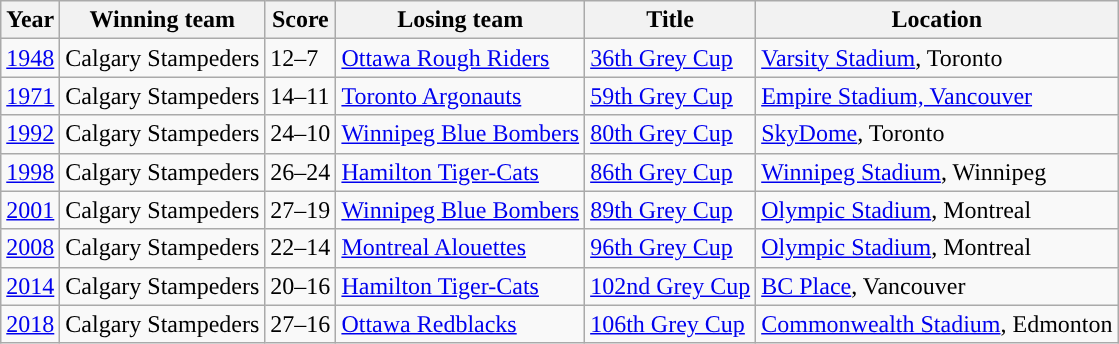<table class="wikitable">
<tr>
<th>Year</th>
<th>Winning team</th>
<th>Score</th>
<th>Losing team</th>
<th>Title</th>
<th>Location</th>
</tr>
<tr>
<td><a href='#'>1948</a></td>
<td>Calgary Stampeders</td>
<td>12–7</td>
<td><a href='#'>Ottawa Rough Riders</a></td>
<td><a href='#'>36th Grey Cup</a></td>
<td><a href='#'>Varsity Stadium</a>, Toronto</td>
</tr>
<tr>
<td><a href='#'>1971</a></td>
<td>Calgary Stampeders</td>
<td>14–11</td>
<td><a href='#'>Toronto Argonauts</a></td>
<td><a href='#'>59th Grey Cup</a></td>
<td><a href='#'>Empire Stadium, Vancouver</a></td>
</tr>
<tr>
<td><a href='#'>1992</a></td>
<td>Calgary Stampeders</td>
<td>24–10</td>
<td><a href='#'>Winnipeg Blue Bombers</a></td>
<td><a href='#'>80th Grey Cup</a></td>
<td><a href='#'>SkyDome</a>, Toronto</td>
</tr>
<tr>
<td><a href='#'>1998</a></td>
<td>Calgary Stampeders</td>
<td>26–24</td>
<td><a href='#'>Hamilton Tiger-Cats</a></td>
<td><a href='#'>86th Grey Cup</a></td>
<td><a href='#'>Winnipeg Stadium</a>, Winnipeg</td>
</tr>
<tr>
<td><a href='#'>2001</a></td>
<td>Calgary Stampeders</td>
<td>27–19</td>
<td><a href='#'>Winnipeg Blue Bombers</a></td>
<td><a href='#'>89th Grey Cup</a></td>
<td><a href='#'>Olympic Stadium</a>, Montreal</td>
</tr>
<tr>
<td><a href='#'>2008</a></td>
<td>Calgary Stampeders</td>
<td>22–14</td>
<td><a href='#'>Montreal Alouettes</a></td>
<td><a href='#'>96th Grey Cup</a></td>
<td><a href='#'>Olympic Stadium</a>, Montreal</td>
</tr>
<tr>
<td><a href='#'>2014</a></td>
<td>Calgary Stampeders</td>
<td>20–16</td>
<td><a href='#'>Hamilton Tiger-Cats</a></td>
<td><a href='#'>102nd Grey Cup</a></td>
<td><a href='#'>BC Place</a>, Vancouver</td>
</tr>
<tr>
<td><a href='#'>2018</a></td>
<td>Calgary Stampeders</td>
<td>27–16</td>
<td><a href='#'>Ottawa Redblacks</a></td>
<td><a href='#'>106th Grey Cup</a></td>
<td><a href='#'>Commonwealth Stadium</a>, Edmonton</td>
</tr>
</table>
